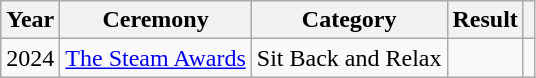<table class="wikitable plainrowheaders" width="auto">
<tr>
<th scope="col">Year</th>
<th scope="col">Ceremony</th>
<th scope="col">Category</th>
<th scope="col">Result</th>
<th scope="col" class="unsortable"></th>
</tr>
<tr>
<td>2024</td>
<td><a href='#'>The Steam Awards</a></td>
<td>Sit Back and Relax</td>
<td></td>
<td style="text-align:center;"></td>
</tr>
</table>
